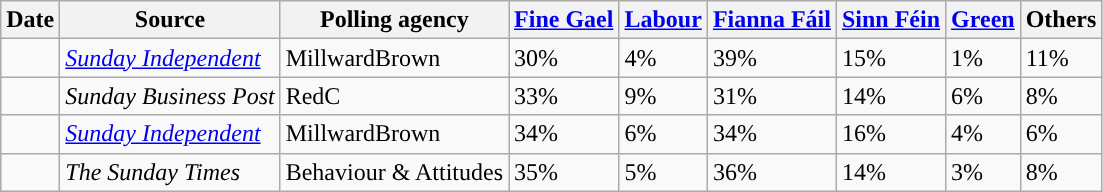<table class="wikitable sortable">
<tr>
<th>Date</th>
<th>Source</th>
<th>Polling agency</th>
<th class=unsortable style="background:"><a href='#'><span>Fine Gael</span></a></th>
<th class=unsortable style="background:"><a href='#'><span>Labour</span></a></th>
<th class=unsortable style="background:"><a href='#'><span>Fianna Fáil</span></a></th>
<th class=unsortable style="background:"><a href='#'><span>Sinn Féin</span></a></th>
<th class=unsortable style="background:"><a href='#'><span>Green</span></a></th>
<th class=unsortable>Others</th>
</tr>
<tr>
<td></td>
<td><em><a href='#'>Sunday Independent</a></em></td>
<td>MillwardBrown</td>
<td>30%</td>
<td>4%</td>
<td>39%</td>
<td>15%</td>
<td>1%</td>
<td>11%</td>
</tr>
<tr>
<td></td>
<td><em>Sunday Business Post</em></td>
<td>RedC</td>
<td>33%</td>
<td>9%</td>
<td>31%</td>
<td>14%</td>
<td>6%</td>
<td>8%</td>
</tr>
<tr>
<td></td>
<td><em><a href='#'>Sunday Independent</a></em></td>
<td>MillwardBrown</td>
<td>34%</td>
<td>6%</td>
<td>34%</td>
<td>16%</td>
<td>4%</td>
<td>6%</td>
</tr>
<tr>
<td></td>
<td><em>The Sunday Times</em></td>
<td>Behaviour & Attitudes</td>
<td>35%</td>
<td>5%</td>
<td>36%</td>
<td>14%</td>
<td>3%</td>
<td>8%</td>
</tr>
</table>
